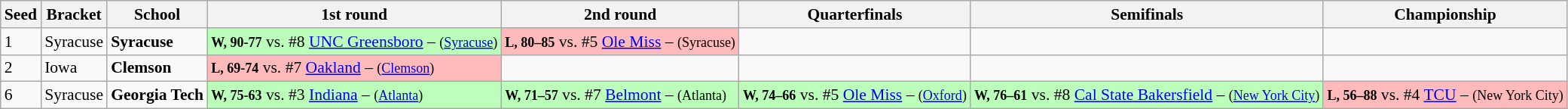<table class="sortable wikitable" style="white-space:nowrap; font-size:90%;">
<tr>
<th>Seed</th>
<th>Bracket</th>
<th>School</th>
<th>1st round</th>
<th>2nd round</th>
<th>Quarterfinals</th>
<th>Semifinals</th>
<th>Championship</th>
</tr>
<tr>
<td>1</td>
<td>Syracuse</td>
<td><strong>Syracuse</strong></td>
<td style="background:#bfb;"><small><strong>W, 90-77</strong></small> vs. #8 <a href='#'>UNC Greensboro</a> – <small>(<a href='#'>Syracuse</a>)</small></td>
<td style="background:#fbb;"><small><strong>L, 80–85</strong></small> vs. #5 <a href='#'>Ole Miss</a> – <small>(Syracuse)</small></td>
<td></td>
<td></td>
<td></td>
</tr>
<tr>
<td>2</td>
<td>Iowa</td>
<td><strong>Clemson</strong></td>
<td style="background:#fbb;"><small><strong>L, 69-74</strong></small> vs. #7 <a href='#'>Oakland</a> – <small>(<a href='#'>Clemson</a>)</small></td>
<td></td>
<td></td>
<td></td>
<td></td>
</tr>
<tr>
<td>6</td>
<td>Syracuse</td>
<td><strong>Georgia Tech</strong></td>
<td style="background:#bfb;"><small><strong>W, 75-63</strong></small> vs. #3 <a href='#'>Indiana</a> – <small>(<a href='#'>Atlanta</a>)</small></td>
<td style="background:#bfb;"><small><strong>W, 71–57</strong></small> vs. #7 <a href='#'>Belmont</a> – <small>(Atlanta)</small></td>
<td style="background:#bfb;"><small><strong>W, 74–66</strong></small> vs. #5 <a href='#'>Ole Miss</a> – <small>(<a href='#'>Oxford</a>)</small></td>
<td style="background:#bfb;"><small><strong>W, 76–61</strong></small> vs. #8 <a href='#'>Cal State Bakersfield</a> – <small>(<a href='#'>New York City</a>)</small></td>
<td style="background:#fbb;"><small><strong>L, 56–88</strong></small> vs. #4 <a href='#'>TCU</a> – <small>(New York City)</small></td>
</tr>
</table>
